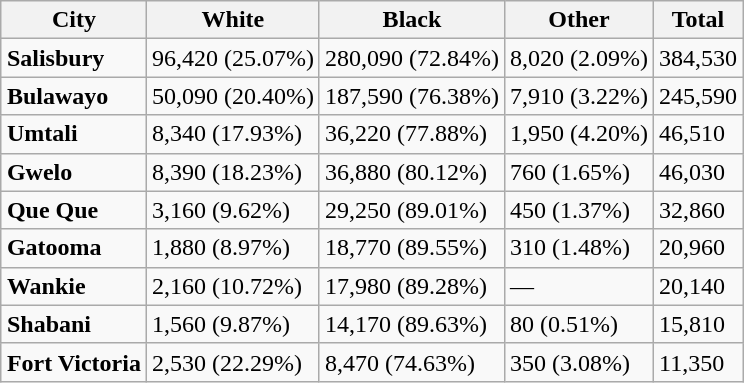<table class="wikitable" style="margin:auto;">
<tr>
<th rowspan=1>City</th>
<th>White</th>
<th>Black</th>
<th>Other</th>
<th>Total</th>
</tr>
<tr>
<td><strong>Salisbury</strong></td>
<td>96,420 (25.07%)</td>
<td>280,090 (72.84%)</td>
<td>8,020 (2.09%)</td>
<td>384,530</td>
</tr>
<tr>
<td><strong>Bulawayo</strong></td>
<td>50,090 (20.40%)</td>
<td>187,590 (76.38%)</td>
<td>7,910 (3.22%)</td>
<td>245,590</td>
</tr>
<tr>
<td><strong>Umtali</strong></td>
<td>8,340 (17.93%)</td>
<td>36,220 (77.88%)</td>
<td>1,950 (4.20%)</td>
<td>46,510</td>
</tr>
<tr>
<td><strong>Gwelo</strong></td>
<td>8,390 (18.23%)</td>
<td>36,880 (80.12%)</td>
<td>760 (1.65%)</td>
<td>46,030</td>
</tr>
<tr>
<td><strong>Que Que</strong></td>
<td>3,160 (9.62%)</td>
<td>29,250 (89.01%)</td>
<td>450 (1.37%)</td>
<td>32,860</td>
</tr>
<tr>
<td><strong>Gatooma</strong></td>
<td>1,880 (8.97%)</td>
<td>18,770 (89.55%)</td>
<td>310 (1.48%)</td>
<td>20,960</td>
</tr>
<tr>
<td><strong>Wankie</strong></td>
<td>2,160 (10.72%)</td>
<td>17,980 (89.28%)</td>
<td>—</td>
<td>20,140</td>
</tr>
<tr>
<td><strong>Shabani</strong></td>
<td>1,560 (9.87%)</td>
<td>14,170 (89.63%)</td>
<td>80 (0.51%)</td>
<td>15,810</td>
</tr>
<tr>
<td><strong>Fort Victoria</strong></td>
<td>2,530 (22.29%)</td>
<td>8,470 (74.63%)</td>
<td>350 (3.08%)</td>
<td>11,350</td>
</tr>
</table>
